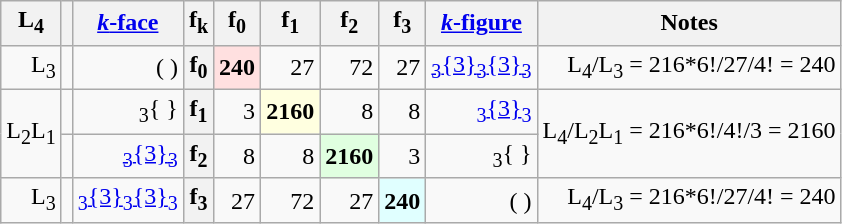<table class=wikitable>
<tr>
<th>L<sub>4</sub></th>
<th></th>
<th><a href='#'><em>k</em>-face</a></th>
<th>f<sub>k</sub></th>
<th>f<sub>0</sub></th>
<th>f<sub>1</sub></th>
<th>f<sub>2</sub></th>
<th>f<sub>3</sub></th>
<th><a href='#'><em>k</em>-figure</a></th>
<th>Notes</th>
</tr>
<tr align=right>
<td>L<sub>3</sub></td>
<td></td>
<td>( )</td>
<th>f<sub>0</sub></th>
<td BGCOLOR="#ffe0e0"><strong>240</strong></td>
<td>27</td>
<td>72</td>
<td>27</td>
<td><a href='#'><sub>3</sub>{3}<sub>3</sub>{3}<sub>3</sub></a></td>
<td>L<sub>4</sub>/L<sub>3</sub> = 216*6!/27/4! = 240</td>
</tr>
<tr align=right>
<td rowspan=2>L<sub>2</sub>L<sub>1</sub></td>
<td></td>
<td><sub>3</sub>{ }</td>
<th>f<sub>1</sub></th>
<td>3</td>
<td BGCOLOR="#ffffe0"><strong>2160</strong></td>
<td>8</td>
<td>8</td>
<td><a href='#'><sub>3</sub>{3}<sub>3</sub></a></td>
<td rowspan=2>L<sub>4</sub>/L<sub>2</sub>L<sub>1</sub> = 216*6!/4!/3 = 2160</td>
</tr>
<tr align=right>
<td></td>
<td><a href='#'><sub>3</sub>{3}<sub>3</sub></a></td>
<th>f<sub>2</sub></th>
<td>8</td>
<td>8</td>
<td BGCOLOR="#e0ffe0"><strong>2160</strong></td>
<td>3</td>
<td><sub>3</sub>{ }</td>
</tr>
<tr align=right>
<td>L<sub>3</sub></td>
<td></td>
<td><a href='#'><sub>3</sub>{3}<sub>3</sub>{3}<sub>3</sub></a></td>
<th>f<sub>3</sub></th>
<td>27</td>
<td>72</td>
<td>27</td>
<td BGCOLOR="#e0ffff"><strong>240</strong></td>
<td>( )</td>
<td>L<sub>4</sub>/L<sub>3</sub> = 216*6!/27/4! = 240</td>
</tr>
</table>
